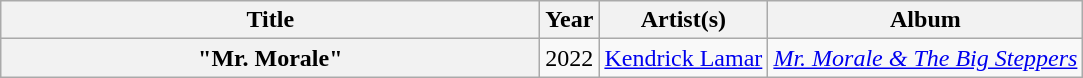<table class="wikitable plainrowheaders" style="text-align:center;">
<tr>
<th scope="col" style="width:22em;">Title</th>
<th scope="col">Year</th>
<th scope="col">Artist(s)</th>
<th scope="col">Album</th>
</tr>
<tr>
<th scope="row">"Mr. Morale"</th>
<td>2022</td>
<td><a href='#'>Kendrick Lamar</a></td>
<td><em><a href='#'>Mr. Morale & The Big Steppers</a></em></td>
</tr>
</table>
